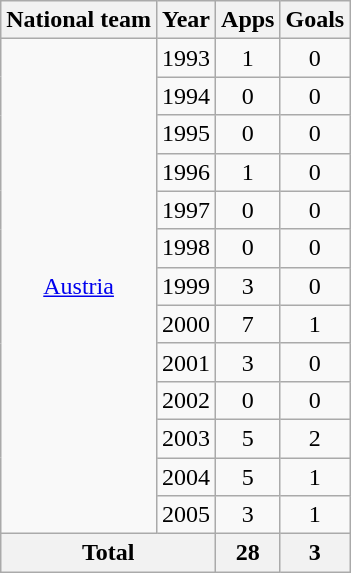<table class="wikitable" style="text-align:center">
<tr>
<th>National team</th>
<th>Year</th>
<th>Apps</th>
<th>Goals</th>
</tr>
<tr>
<td rowspan="13"><a href='#'>Austria</a></td>
<td>1993</td>
<td>1</td>
<td>0</td>
</tr>
<tr>
<td>1994</td>
<td>0</td>
<td>0</td>
</tr>
<tr>
<td>1995</td>
<td>0</td>
<td>0</td>
</tr>
<tr>
<td>1996</td>
<td>1</td>
<td>0</td>
</tr>
<tr>
<td>1997</td>
<td>0</td>
<td>0</td>
</tr>
<tr>
<td>1998</td>
<td>0</td>
<td>0</td>
</tr>
<tr>
<td>1999</td>
<td>3</td>
<td>0</td>
</tr>
<tr>
<td>2000</td>
<td>7</td>
<td>1</td>
</tr>
<tr>
<td>2001</td>
<td>3</td>
<td>0</td>
</tr>
<tr>
<td>2002</td>
<td>0</td>
<td>0</td>
</tr>
<tr>
<td>2003</td>
<td>5</td>
<td>2</td>
</tr>
<tr>
<td>2004</td>
<td>5</td>
<td>1</td>
</tr>
<tr>
<td>2005</td>
<td>3</td>
<td>1</td>
</tr>
<tr>
<th colspan="2">Total</th>
<th>28</th>
<th>3</th>
</tr>
</table>
